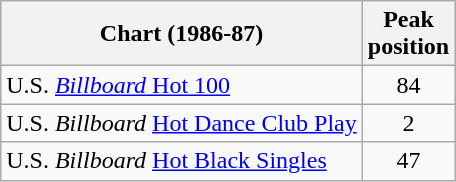<table class="wikitable sortable">
<tr>
<th>Chart (1986-87)</th>
<th>Peak<br>position</th>
</tr>
<tr>
<td>U.S. <a href='#'><em>Billboard</em> Hot 100</a></td>
<td align="center">84</td>
</tr>
<tr>
<td>U.S. <em>Billboard</em> <a href='#'>Hot Dance Club Play</a></td>
<td align="center">2</td>
</tr>
<tr>
<td>U.S. <em>Billboard</em> <a href='#'>Hot Black Singles</a></td>
<td align="center">47</td>
</tr>
</table>
